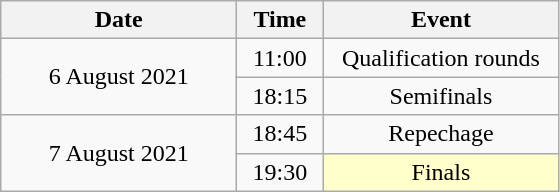<table class = "wikitable" style="text-align:center;">
<tr>
<th width=150>Date</th>
<th width=50>Time</th>
<th width=150>Event</th>
</tr>
<tr>
<td rowspan=2>6 August 2021</td>
<td>11:00</td>
<td>Qualification rounds</td>
</tr>
<tr>
<td>18:15</td>
<td>Semifinals</td>
</tr>
<tr>
<td rowspan=2>7 August 2021</td>
<td>18:45</td>
<td>Repechage</td>
</tr>
<tr>
<td>19:30</td>
<td bgcolor=ffffcc>Finals</td>
</tr>
</table>
